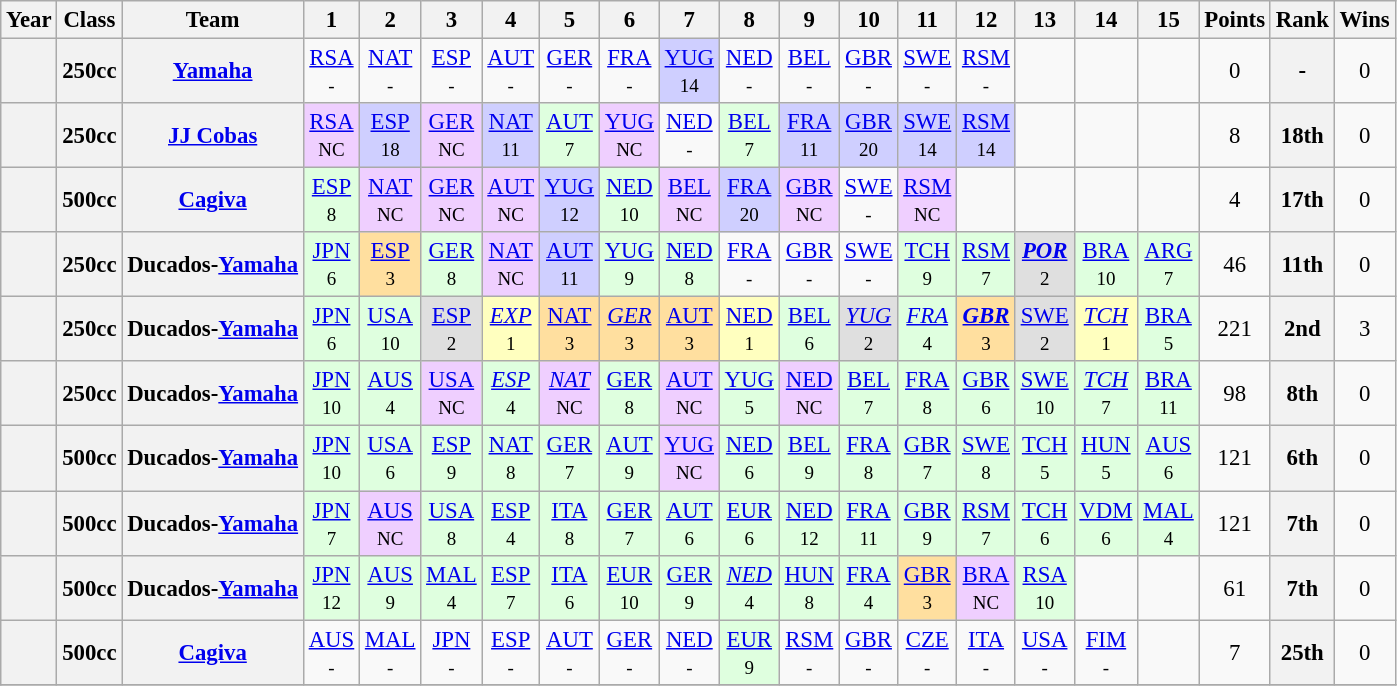<table class="wikitable" style="text-align:center; font-size:95%">
<tr>
<th>Year</th>
<th>Class</th>
<th>Team</th>
<th>1</th>
<th>2</th>
<th>3</th>
<th>4</th>
<th>5</th>
<th>6</th>
<th>7</th>
<th>8</th>
<th>9</th>
<th>10</th>
<th>11</th>
<th>12</th>
<th>13</th>
<th>14</th>
<th>15</th>
<th>Points</th>
<th>Rank</th>
<th>Wins</th>
</tr>
<tr>
<th></th>
<th>250cc</th>
<th><a href='#'>Yamaha</a></th>
<td><a href='#'>RSA</a><br><small>-</small></td>
<td><a href='#'>NAT</a><br><small>-</small></td>
<td><a href='#'>ESP</a><br><small>-</small></td>
<td><a href='#'>AUT</a><br><small>-</small></td>
<td><a href='#'>GER</a><br><small>-</small></td>
<td><a href='#'>FRA</a><br><small>-</small></td>
<td style="background:#CFCFFF;"><a href='#'>YUG</a><br><small>14</small></td>
<td><a href='#'>NED</a><br><small>-</small></td>
<td><a href='#'>BEL</a><br><small>-</small></td>
<td><a href='#'>GBR</a><br><small>-</small></td>
<td><a href='#'>SWE</a><br><small>-</small></td>
<td><a href='#'>RSM</a><br><small>-</small></td>
<td></td>
<td></td>
<td></td>
<td>0</td>
<th>-</th>
<td>0</td>
</tr>
<tr>
<th></th>
<th>250cc</th>
<th><a href='#'>JJ Cobas</a></th>
<td style="background:#EFCFFF;"><a href='#'>RSA</a><br><small>NC</small></td>
<td style="background:#CFCFFF;"><a href='#'>ESP</a><br><small>18</small></td>
<td style="background:#EFCFFF;"><a href='#'>GER</a><br><small>NC</small></td>
<td style="background:#CFCFFF;"><a href='#'>NAT</a><br><small>11</small></td>
<td style="background:#DFFFDF;"><a href='#'>AUT</a><br><small>7</small></td>
<td style="background:#EFCFFF;"><a href='#'>YUG</a><br><small>NC</small></td>
<td><a href='#'>NED</a><br><small>-</small></td>
<td style="background:#DFFFDF;"><a href='#'>BEL</a><br><small>7</small></td>
<td style="background:#CFCFFF;"><a href='#'>FRA</a><br><small>11</small></td>
<td style="background:#CFCFFF;"><a href='#'>GBR</a><br><small>20</small></td>
<td style="background:#CFCFFF;"><a href='#'>SWE</a><br><small>14</small></td>
<td style="background:#CFCFFF;"><a href='#'>RSM</a><br><small>14</small></td>
<td></td>
<td></td>
<td></td>
<td>8</td>
<th>18th</th>
<td>0</td>
</tr>
<tr>
<th></th>
<th>500cc</th>
<th><a href='#'>Cagiva</a></th>
<td style="background:#DFFFDF;"><a href='#'>ESP</a><br><small>8</small></td>
<td style="background:#EFCFFF;"><a href='#'>NAT</a><br><small>NC</small></td>
<td style="background:#EFCFFF;"><a href='#'>GER</a><br><small>NC</small></td>
<td style="background:#EFCFFF;"><a href='#'>AUT</a><br><small>NC</small></td>
<td style="background:#CFCFFF;"><a href='#'>YUG</a><br><small>12</small></td>
<td style="background:#DFFFDF;"><a href='#'>NED</a><br><small>10</small></td>
<td style="background:#EFCFFF;"><a href='#'>BEL</a><br><small>NC</small></td>
<td style="background:#CFCFFF;"><a href='#'>FRA</a><br><small>20</small></td>
<td style="background:#EFCFFF;"><a href='#'>GBR</a><br><small>NC</small></td>
<td><a href='#'>SWE</a><br><small>-</small></td>
<td style="background:#EFCFFF;"><a href='#'>RSM</a><br><small>NC</small></td>
<td></td>
<td></td>
<td></td>
<td></td>
<td>4</td>
<th>17th</th>
<td>0</td>
</tr>
<tr>
<th></th>
<th>250cc</th>
<th>Ducados-<a href='#'>Yamaha</a></th>
<td style="background:#DFFFDF;"><a href='#'>JPN</a><br><small>6</small></td>
<td style="background:#FFDF9F;"><a href='#'>ESP</a><br><small>3</small></td>
<td style="background:#DFFFDF;"><a href='#'>GER</a><br><small>8</small></td>
<td style="background:#EFCFFF;"><a href='#'>NAT</a><br><small>NC</small></td>
<td style="background:#CFCFFF;"><a href='#'>AUT</a><br><small>11</small></td>
<td style="background:#DFFFDF;"><a href='#'>YUG</a><br><small>9</small></td>
<td style="background:#DFFFDF;"><a href='#'>NED</a><br><small>8</small></td>
<td><a href='#'>FRA</a><br><small>-</small></td>
<td><a href='#'>GBR</a><br><small>-</small></td>
<td><a href='#'>SWE</a><br><small>-</small></td>
<td style="background:#DFFFDF;"><a href='#'>TCH</a><br><small>9</small></td>
<td style="background:#DFFFDF;"><a href='#'>RSM</a><br><small>7</small></td>
<td style="background:#DFDFDF;"><strong><em><a href='#'>POR</a></em></strong><br><small>2</small></td>
<td style="background:#DFFFDF;"><a href='#'>BRA</a><br><small>10</small></td>
<td style="background:#DFFFDF;"><a href='#'>ARG</a><br><small>7</small></td>
<td>46</td>
<th>11th</th>
<td>0</td>
</tr>
<tr>
<th></th>
<th>250cc</th>
<th>Ducados-<a href='#'>Yamaha</a></th>
<td style="background:#DFFFDF;"><a href='#'>JPN</a><br><small>6</small></td>
<td style="background:#DFFFDF;"><a href='#'>USA</a><br><small>10</small></td>
<td style="background:#DFDFDF;"><a href='#'>ESP</a><br><small>2</small></td>
<td style="background:#FFFFBF;"><em><a href='#'>EXP</a></em><br><small>1</small></td>
<td style="background:#FFDF9F;"><a href='#'>NAT</a><br><small>3</small></td>
<td style="background:#FFDF9F;"><em><a href='#'>GER</a></em><br><small>3</small></td>
<td style="background:#FFDF9F;"><a href='#'>AUT</a><br><small>3</small></td>
<td style="background:#FFFFBF;"><a href='#'>NED</a><br><small>1</small></td>
<td style="background:#DFFFDF;"><a href='#'>BEL</a><br><small>6</small></td>
<td style="background:#DFDFDF;"><em><a href='#'>YUG</a></em><br><small>2</small></td>
<td style="background:#DFFFDF;"><em><a href='#'>FRA</a></em><br><small>4</small></td>
<td style="background:#FFDF9F;"><strong><em><a href='#'>GBR</a></em></strong><br><small>3</small></td>
<td style="background:#DFDFDF;"><a href='#'>SWE</a><br><small>2</small></td>
<td style="background:#FFFFBF;"><em><a href='#'>TCH</a></em><br><small>1</small></td>
<td style="background:#DFFFDF;"><a href='#'>BRA</a><br><small>5</small></td>
<td>221</td>
<th>2nd</th>
<td>3</td>
</tr>
<tr>
<th></th>
<th>250cc</th>
<th>Ducados-<a href='#'>Yamaha</a></th>
<td style="background:#DFFFDF;"><a href='#'>JPN</a><br><small>10</small></td>
<td style="background:#DFFFDF;"><a href='#'>AUS</a><br><small>4</small></td>
<td style="background:#EFCFFF;"><a href='#'>USA</a><br><small>NC</small></td>
<td style="background:#DFFFDF;"><em><a href='#'>ESP</a></em><br><small>4</small></td>
<td style="background:#EFCFFF;"><em><a href='#'>NAT</a></em><br><small>NC</small></td>
<td style="background:#DFFFDF;"><a href='#'>GER</a><br><small>8</small></td>
<td style="background:#EFCFFF;"><a href='#'>AUT</a><br><small>NC</small></td>
<td style="background:#DFFFDF;"><a href='#'>YUG</a><br><small>5</small></td>
<td style="background:#EFCFFF;"><a href='#'>NED</a><br><small>NC</small></td>
<td style="background:#DFFFDF;"><a href='#'>BEL</a><br><small>7</small></td>
<td style="background:#DFFFDF;"><a href='#'>FRA</a><br><small>8</small></td>
<td style="background:#DFFFDF;"><a href='#'>GBR</a><br><small>6</small></td>
<td style="background:#DFFFDF;"><a href='#'>SWE</a><br><small>10</small></td>
<td style="background:#DFFFDF;"><em><a href='#'>TCH</a></em><br><small>7</small></td>
<td style="background:#DFFFDF;"><a href='#'>BRA</a><br><small>11</small></td>
<td>98</td>
<th>8th</th>
<td>0</td>
</tr>
<tr>
<th></th>
<th>500cc</th>
<th>Ducados-<a href='#'>Yamaha</a></th>
<td style="background:#DFFFDF;"><a href='#'>JPN</a><br><small>10</small></td>
<td style="background:#DFFFDF;"><a href='#'>USA</a><br><small>6</small></td>
<td style="background:#DFFFDF;"><a href='#'>ESP</a><br><small>9</small></td>
<td style="background:#DFFFDF;"><a href='#'>NAT</a><br><small>8</small></td>
<td style="background:#DFFFDF;"><a href='#'>GER</a><br><small>7</small></td>
<td style="background:#DFFFDF;"><a href='#'>AUT</a><br><small>9</small></td>
<td style="background:#EFCFFF;"><a href='#'>YUG</a><br><small>NC</small></td>
<td style="background:#DFFFDF;"><a href='#'>NED</a><br><small>6</small></td>
<td style="background:#DFFFDF;"><a href='#'>BEL</a><br><small>9</small></td>
<td style="background:#DFFFDF;"><a href='#'>FRA</a><br><small>8</small></td>
<td style="background:#DFFFDF;"><a href='#'>GBR</a><br><small>7</small></td>
<td style="background:#DFFFDF;"><a href='#'>SWE</a><br><small>8</small></td>
<td style="background:#DFFFDF;"><a href='#'>TCH</a><br><small>5</small></td>
<td style="background:#DFFFDF;"><a href='#'>HUN</a><br><small>5</small></td>
<td style="background:#DFFFDF;"><a href='#'>AUS</a><br><small>6</small></td>
<td>121</td>
<th>6th</th>
<td>0</td>
</tr>
<tr>
<th></th>
<th>500cc</th>
<th>Ducados-<a href='#'>Yamaha</a></th>
<td style="background:#DFFFDF;"><a href='#'>JPN</a><br><small>7</small></td>
<td style="background:#EFCFFF;"><a href='#'>AUS</a><br><small>NC</small></td>
<td style="background:#DFFFDF;"><a href='#'>USA</a><br><small>8</small></td>
<td style="background:#DFFFDF;"><a href='#'>ESP</a><br><small>4</small></td>
<td style="background:#DFFFDF;"><a href='#'>ITA</a><br><small>8</small></td>
<td style="background:#DFFFDF;"><a href='#'>GER</a><br><small>7</small></td>
<td style="background:#DFFFDF;"><a href='#'>AUT</a><br><small>6</small></td>
<td style="background:#DFFFDF;"><a href='#'>EUR</a><br><small>6</small></td>
<td style="background:#DFFFDF;"><a href='#'>NED</a><br><small>12</small></td>
<td style="background:#DFFFDF;"><a href='#'>FRA</a><br><small>11</small></td>
<td style="background:#DFFFDF;"><a href='#'>GBR</a><br><small>9</small></td>
<td style="background:#DFFFDF;"><a href='#'>RSM</a><br><small>7</small></td>
<td style="background:#DFFFDF;"><a href='#'>TCH</a><br><small>6</small></td>
<td style="background:#DFFFDF;"><a href='#'>VDM</a><br><small>6</small></td>
<td style="background:#DFFFDF;"><a href='#'>MAL</a><br><small>4</small></td>
<td>121</td>
<th>7th</th>
<td>0</td>
</tr>
<tr>
<th></th>
<th>500cc</th>
<th>Ducados-<a href='#'>Yamaha</a></th>
<td style="background:#DFFFDF;"><a href='#'>JPN</a><br><small>12</small></td>
<td style="background:#DFFFDF;"><a href='#'>AUS</a><br><small>9</small></td>
<td style="background:#DFFFDF;"><a href='#'>MAL</a><br><small>4</small></td>
<td style="background:#DFFFDF;"><a href='#'>ESP</a><br><small>7</small></td>
<td style="background:#DFFFDF;"><a href='#'>ITA</a><br><small>6</small></td>
<td style="background:#DFFFDF;"><a href='#'>EUR</a><br><small>10</small></td>
<td style="background:#DFFFDF;"><a href='#'>GER</a><br><small>9</small></td>
<td style="background:#DFFFDF;"><em><a href='#'>NED</a></em><br><small>4</small></td>
<td style="background:#DFFFDF;"><a href='#'>HUN</a><br><small>8</small></td>
<td style="background:#DFFFDF;"><a href='#'>FRA</a><br><small>4</small></td>
<td style="background:#FFDF9F;"><a href='#'>GBR</a><br><small>3</small></td>
<td style="background:#EFCFFF;"><a href='#'>BRA</a><br><small>NC</small></td>
<td style="background:#DFFFDF;"><a href='#'>RSA</a><br><small>10</small></td>
<td></td>
<td></td>
<td>61</td>
<th>7th</th>
<td>0</td>
</tr>
<tr>
<th></th>
<th>500cc</th>
<th><a href='#'>Cagiva</a></th>
<td><a href='#'>AUS</a><br><small>-</small></td>
<td><a href='#'>MAL</a><br><small>-</small></td>
<td><a href='#'>JPN</a><br><small>-</small></td>
<td><a href='#'>ESP</a><br><small>-</small></td>
<td><a href='#'>AUT</a><br><small>-</small></td>
<td><a href='#'>GER</a><br><small>-</small></td>
<td><a href='#'>NED</a><br><small>-</small></td>
<td style="background:#DFFFDF;"><a href='#'>EUR</a><br><small>9</small></td>
<td><a href='#'>RSM</a><br><small>-</small></td>
<td><a href='#'>GBR</a><br><small>-</small></td>
<td><a href='#'>CZE</a><br><small>-</small></td>
<td><a href='#'>ITA</a><br><small>-</small></td>
<td><a href='#'>USA</a><br><small>-</small></td>
<td><a href='#'>FIM</a><br><small>-</small></td>
<td></td>
<td>7</td>
<th>25th</th>
<td>0</td>
</tr>
<tr>
</tr>
</table>
